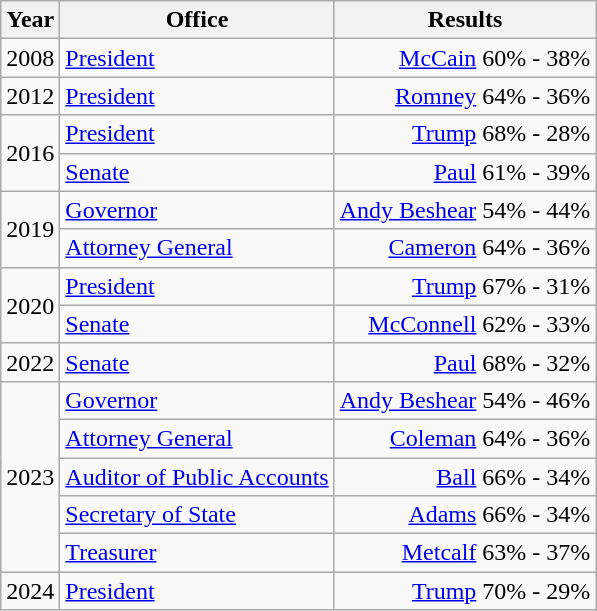<table class=wikitable>
<tr>
<th>Year</th>
<th>Office</th>
<th>Results</th>
</tr>
<tr>
<td>2008</td>
<td><a href='#'>President</a></td>
<td align="right" ><a href='#'>McCain</a> 60% - 38%</td>
</tr>
<tr>
<td>2012</td>
<td><a href='#'>President</a></td>
<td align="right" ><a href='#'>Romney</a> 64% - 36%</td>
</tr>
<tr>
<td rowspan=2>2016</td>
<td><a href='#'>President</a></td>
<td align="right" ><a href='#'>Trump</a> 68% - 28%</td>
</tr>
<tr>
<td><a href='#'>Senate</a></td>
<td align="right" ><a href='#'>Paul</a> 61% - 39%</td>
</tr>
<tr>
<td rowspan=2>2019</td>
<td><a href='#'>Governor</a></td>
<td align="right" ><a href='#'>Andy Beshear</a> 54% - 44%</td>
</tr>
<tr>
<td><a href='#'>Attorney General</a></td>
<td align="right" ><a href='#'>Cameron</a> 64% - 36%</td>
</tr>
<tr>
<td rowspan=2>2020</td>
<td><a href='#'>President</a></td>
<td align="right" ><a href='#'>Trump</a> 67% - 31%</td>
</tr>
<tr>
<td><a href='#'>Senate</a></td>
<td align="right" ><a href='#'>McConnell</a> 62% - 33%</td>
</tr>
<tr>
<td>2022</td>
<td><a href='#'>Senate</a></td>
<td align="right" ><a href='#'>Paul</a> 68% - 32%</td>
</tr>
<tr>
<td rowspan=5>2023</td>
<td><a href='#'>Governor</a></td>
<td align="right" ><a href='#'>Andy Beshear</a> 54% - 46%</td>
</tr>
<tr>
<td><a href='#'>Attorney General</a></td>
<td align="right" ><a href='#'>Coleman</a> 64% - 36%</td>
</tr>
<tr>
<td><a href='#'>Auditor of Public Accounts</a></td>
<td align="right" ><a href='#'>Ball</a> 66% - 34%</td>
</tr>
<tr>
<td><a href='#'>Secretary of State</a></td>
<td align="right" ><a href='#'>Adams</a> 66% - 34%</td>
</tr>
<tr>
<td><a href='#'>Treasurer</a></td>
<td align="right" ><a href='#'>Metcalf</a> 63% - 37%</td>
</tr>
<tr>
<td>2024</td>
<td><a href='#'>President</a></td>
<td align="right" ><a href='#'>Trump</a> 70% - 29%</td>
</tr>
</table>
